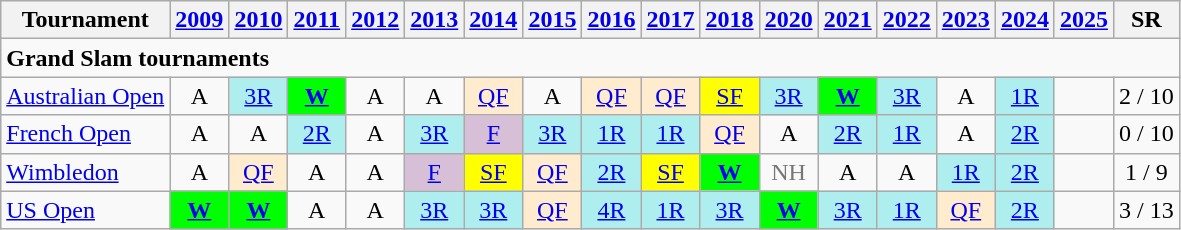<table class=wikitable style=text-align:center>
<tr>
<th>Tournament</th>
<th><a href='#'>2009</a></th>
<th><a href='#'>2010</a></th>
<th><a href='#'>2011</a></th>
<th><a href='#'>2012</a></th>
<th><a href='#'>2013</a></th>
<th><a href='#'>2014</a></th>
<th><a href='#'>2015</a></th>
<th><a href='#'>2016</a></th>
<th><a href='#'>2017</a></th>
<th><a href='#'>2018</a></th>
<th><a href='#'>2020</a></th>
<th><a href='#'>2021</a></th>
<th><a href='#'>2022</a></th>
<th><a href='#'>2023</a></th>
<th><a href='#'>2024</a></th>
<th><a href='#'>2025</a></th>
<th>SR</th>
</tr>
<tr>
<td colspan="18" style="text-align:left;"><strong>Grand Slam tournaments</strong></td>
</tr>
<tr>
<td align=left><a href='#'>Australian Open</a></td>
<td>A</td>
<td bgcolor=afeeee><a href='#'>3R</a></td>
<td style="background:lime;"><a href='#'><strong>W</strong></a></td>
<td>A</td>
<td>A</td>
<td bgcolor=ffebcd><a href='#'>QF</a></td>
<td>A</td>
<td bgcolor=ffebcd><a href='#'>QF</a></td>
<td bgcolor=ffebcd><a href='#'>QF</a></td>
<td style=background:yellow><a href='#'>SF</a></td>
<td bgcolor=afeeee><a href='#'>3R</a></td>
<td style=background:lime><a href='#'><strong>W</strong></a></td>
<td bgcolor=afeeee><a href='#'>3R</a></td>
<td>A</td>
<td bgcolor=afeeee><a href='#'>1R</a></td>
<td></td>
<td>2 / 10</td>
</tr>
<tr>
<td align=left><a href='#'>French Open</a></td>
<td>A</td>
<td>A</td>
<td bgcolor=afeeee><a href='#'>2R</a></td>
<td>A</td>
<td bgcolor=afeeee><a href='#'>3R</a></td>
<td style=background:thistle><a href='#'>F</a></td>
<td bgcolor=afeeee><a href='#'>3R</a></td>
<td bgcolor=afeeee><a href='#'>1R</a></td>
<td bgcolor=afeeee><a href='#'>1R</a></td>
<td bgcolor=ffebcd><a href='#'>QF</a></td>
<td>A</td>
<td bgcolor=afeeee><a href='#'>2R</a></td>
<td bgcolor=afeeee><a href='#'>1R</a></td>
<td>A</td>
<td bgcolor=afeeee><a href='#'>2R</a></td>
<td></td>
<td>0 / 10</td>
</tr>
<tr>
<td align=left><a href='#'>Wimbledon</a></td>
<td>A</td>
<td bgcolor=ffebcd><a href='#'>QF</a></td>
<td>A</td>
<td>A</td>
<td style=background:thistle><a href='#'>F</a></td>
<td style=background:yellow><a href='#'>SF</a></td>
<td bgcolor=ffebcd><a href='#'>QF</a></td>
<td bgcolor=afeeee><a href='#'>2R</a></td>
<td style=background:yellow><a href='#'>SF</a></td>
<td style=background:lime><a href='#'><strong>W</strong></a></td>
<td style=color:#767676>NH</td>
<td>A</td>
<td>A</td>
<td bgcolor=afeeee><a href='#'>1R</a></td>
<td bgcolor=afeeee><a href='#'>2R</a></td>
<td></td>
<td>1 / 9</td>
</tr>
<tr>
<td align=left><a href='#'>US Open</a></td>
<td style="background:lime;"><a href='#'><strong>W</strong></a></td>
<td style="background:lime;"><a href='#'><strong>W</strong></a></td>
<td>A</td>
<td>A</td>
<td bgcolor=afeeee><a href='#'>3R</a></td>
<td bgcolor=afeeee><a href='#'>3R</a></td>
<td bgcolor=ffebcd><a href='#'>QF</a></td>
<td bgcolor=afeeee><a href='#'>4R</a></td>
<td bgcolor=afeeee><a href='#'>1R</a></td>
<td bgcolor=afeeee><a href='#'>3R</a></td>
<td style=background:lime><a href='#'><strong>W</strong></a></td>
<td bgcolor=afeeee><a href='#'>3R</a></td>
<td bgcolor=afeeee><a href='#'>1R</a></td>
<td bgcolor=ffebcd><a href='#'>QF</a></td>
<td bgcolor=afeeee><a href='#'>2R</a></td>
<td></td>
<td>3 / 13</td>
</tr>
</table>
